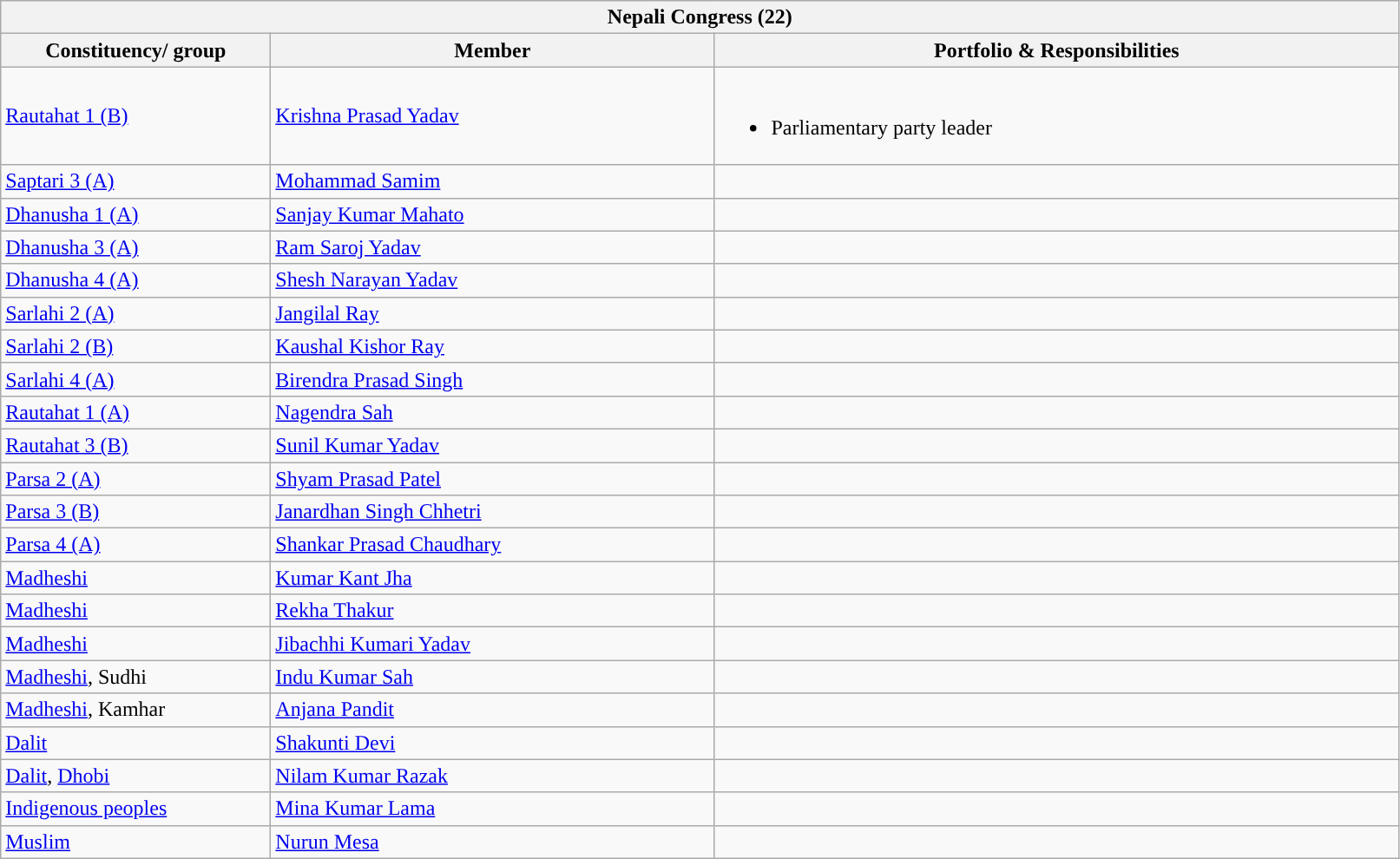<table class="wikitable sortable mw-collapsible mw-collapsed">
<tr>
<th colspan="3" style="width: 800pt; background:">Nepali Congress (22)</th>
</tr>
<tr>
<th style="width:150pt;">Constituency/ group</th>
<th style="width:250pt;">Member</th>
<th>Portfolio & Responsibilities</th>
</tr>
<tr>
<td><a href='#'>Rautahat 1 (B)</a></td>
<td><a href='#'>Krishna Prasad Yadav</a></td>
<td><br><ul><li>Parliamentary party leader</li></ul></td>
</tr>
<tr>
<td><a href='#'>Saptari 3 (A)</a></td>
<td><a href='#'>Mohammad Samim</a></td>
<td></td>
</tr>
<tr>
<td><a href='#'>Dhanusha 1 (A)</a></td>
<td><a href='#'>Sanjay Kumar Mahato</a></td>
<td></td>
</tr>
<tr>
<td><a href='#'>Dhanusha 3 (A)</a></td>
<td><a href='#'>Ram Saroj Yadav</a></td>
<td></td>
</tr>
<tr>
<td><a href='#'>Dhanusha 4 (A)</a></td>
<td><a href='#'>Shesh Narayan Yadav</a></td>
<td></td>
</tr>
<tr>
<td><a href='#'>Sarlahi 2 (A)</a></td>
<td><a href='#'>Jangilal Ray</a></td>
<td></td>
</tr>
<tr>
<td><a href='#'>Sarlahi 2 (B)</a></td>
<td><a href='#'>Kaushal Kishor Ray</a></td>
<td></td>
</tr>
<tr>
<td><a href='#'>Sarlahi 4 (A)</a></td>
<td><a href='#'>Birendra Prasad Singh</a></td>
<td></td>
</tr>
<tr>
<td><a href='#'>Rautahat 1 (A)</a></td>
<td><a href='#'>Nagendra Sah</a></td>
<td></td>
</tr>
<tr>
<td><a href='#'>Rautahat 3 (B)</a></td>
<td><a href='#'>Sunil Kumar Yadav</a></td>
<td></td>
</tr>
<tr>
<td><a href='#'>Parsa 2 (A)</a></td>
<td><a href='#'>Shyam Prasad Patel</a></td>
<td></td>
</tr>
<tr>
<td><a href='#'>Parsa 3 (B)</a></td>
<td><a href='#'>Janardhan Singh Chhetri</a></td>
<td></td>
</tr>
<tr>
<td><a href='#'>Parsa 4 (A)</a></td>
<td><a href='#'>Shankar Prasad Chaudhary</a></td>
<td></td>
</tr>
<tr>
<td><a href='#'>Madheshi</a></td>
<td><a href='#'>Kumar Kant Jha</a></td>
<td></td>
</tr>
<tr>
<td><a href='#'>Madheshi</a></td>
<td><a href='#'>Rekha Thakur</a></td>
<td></td>
</tr>
<tr>
<td><a href='#'>Madheshi</a></td>
<td><a href='#'>Jibachhi Kumari Yadav</a></td>
<td></td>
</tr>
<tr>
<td><a href='#'>Madheshi</a>, Sudhi</td>
<td><a href='#'>Indu Kumar Sah</a></td>
<td></td>
</tr>
<tr>
<td><a href='#'>Madheshi</a>, Kamhar</td>
<td><a href='#'>Anjana Pandit</a></td>
<td></td>
</tr>
<tr>
<td><a href='#'>Dalit</a></td>
<td><a href='#'>Shakunti Devi</a></td>
<td></td>
</tr>
<tr>
<td><a href='#'>Dalit</a>, <a href='#'>Dhobi</a></td>
<td><a href='#'>Nilam Kumar Razak</a></td>
<td></td>
</tr>
<tr>
<td><a href='#'>Indigenous peoples</a></td>
<td><a href='#'>Mina Kumar Lama</a></td>
<td></td>
</tr>
<tr>
<td><a href='#'>Muslim</a></td>
<td><a href='#'>Nurun Mesa</a></td>
<td></td>
</tr>
</table>
